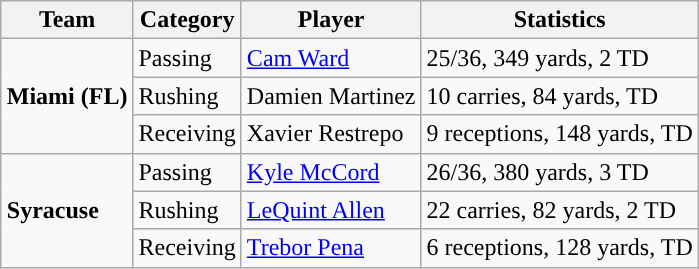<table class="wikitable" style="float: right;">
<tr>
<th>Team</th>
<th>Category</th>
<th>Player</th>
<th>Statistics</th>
</tr>
<tr>
<td rowspan=3><strong>Miami (FL)</strong></td>
<td>Passing</td>
<td><a href='#'>Cam Ward</a></td>
<td>25/36, 349 yards, 2 TD</td>
</tr>
<tr>
<td>Rushing</td>
<td>Damien Martinez</td>
<td>10 carries, 84 yards, TD</td>
</tr>
<tr>
<td>Receiving</td>
<td>Xavier Restrepo</td>
<td>9 receptions, 148 yards, TD</td>
</tr>
<tr>
<td rowspan=3><strong>Syracuse</strong></td>
<td>Passing</td>
<td><a href='#'>Kyle McCord</a></td>
<td>26/36, 380 yards, 3 TD</td>
</tr>
<tr>
<td>Rushing</td>
<td><a href='#'>LeQuint Allen</a></td>
<td>22 carries, 82 yards, 2 TD</td>
</tr>
<tr>
<td>Receiving</td>
<td><a href='#'>Trebor Pena</a></td>
<td>6 receptions, 128 yards, TD</td>
</tr>
</table>
